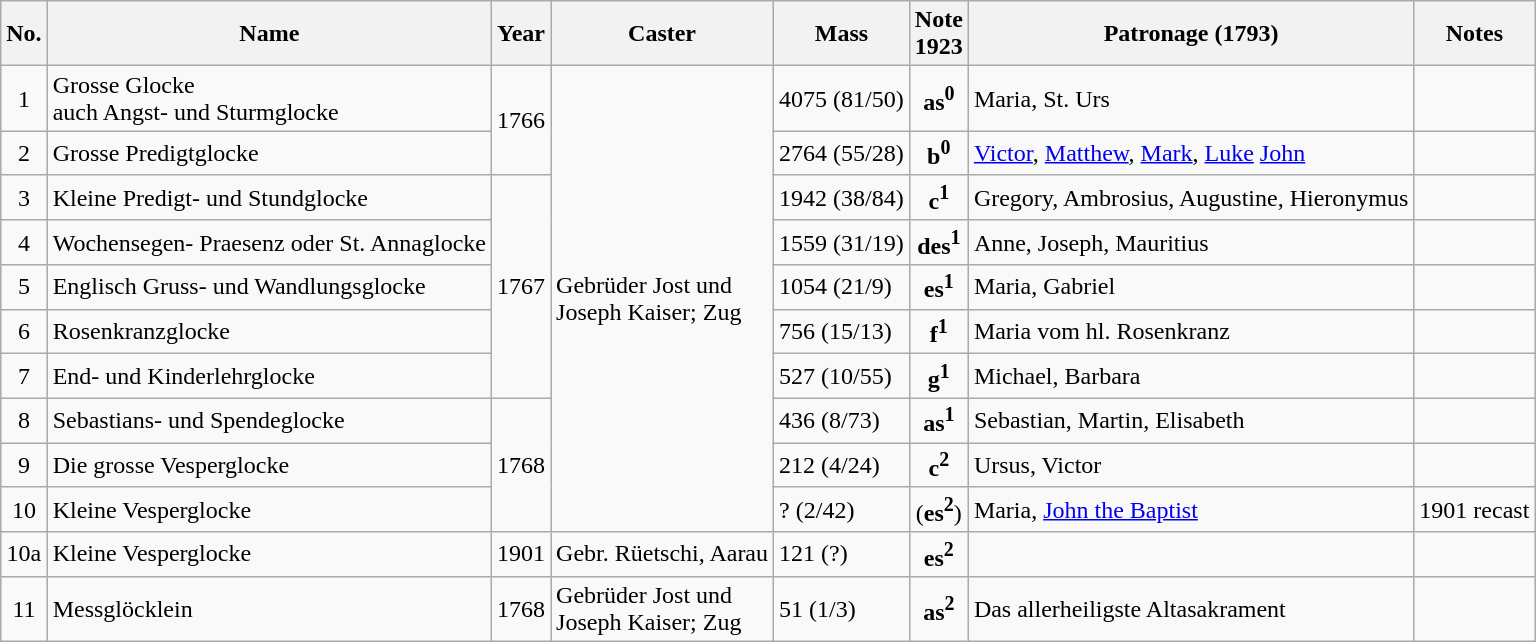<table class="wikitable">
<tr>
<th>No.</th>
<th>Name</th>
<th>Year</th>
<th>Caster</th>
<th>Mass  <br> </th>
<th>Note <br>1923</th>
<th>Patronage (1793)</th>
<th>Notes</th>
</tr>
<tr ---->
<td align="center">1</td>
<td>Grosse Glocke <br> auch Angst- und Sturmglocke</td>
<td rowspan="2">1766</td>
<td rowspan="10">Gebrüder Jost und <br>Joseph Kaiser; Zug</td>
<td>4075 (81/50)</td>
<td align="center"><strong>as<sup>0</sup></strong></td>
<td>Maria, St. Urs</td>
<td></td>
</tr>
<tr ---->
<td align="center">2</td>
<td>Grosse Predigtglocke</td>
<td>2764 (55/28)</td>
<td align="center"><strong>b<sup>0</sup></strong></td>
<td><a href='#'>Victor</a>, <a href='#'>Matthew</a>, <a href='#'>Mark</a>, <a href='#'>Luke</a> <a href='#'>John</a></td>
<td></td>
</tr>
<tr ---->
<td align="center">3</td>
<td>Kleine Predigt- und Stundglocke</td>
<td rowspan="5">1767</td>
<td>1942 (38/84)</td>
<td align="center"><strong>c<sup>1</sup></strong></td>
<td>Gregory, Ambrosius, Augustine, Hieronymus</td>
<td></td>
</tr>
<tr ---->
<td align="center">4</td>
<td>Wochensegen- Praesenz oder St. Annaglocke</td>
<td>1559  (31/19)</td>
<td align="center"><strong>des<sup>1</sup></strong></td>
<td>Anne, Joseph, Mauritius</td>
<td></td>
</tr>
<tr ---->
<td align="center">5</td>
<td>Englisch Gruss- und Wandlungsglocke</td>
<td>1054 (21/9)</td>
<td align="center"><strong>es<sup>1</sup></strong></td>
<td>Maria, Gabriel</td>
<td></td>
</tr>
<tr ---->
<td align="center">6</td>
<td>Rosenkranzglocke</td>
<td>756 (15/13)</td>
<td align="center"><strong>f<sup>1</sup></strong></td>
<td>Maria vom hl. Rosenkranz</td>
<td></td>
</tr>
<tr ---->
<td align="center">7</td>
<td>End- und Kinderlehrglocke</td>
<td>527 (10/55)</td>
<td align="center"><strong>g<sup>1</sup></strong></td>
<td>Michael, Barbara</td>
<td></td>
</tr>
<tr ---->
<td align="center">8</td>
<td>Sebastians- und Spendeglocke</td>
<td rowspan="3">1768</td>
<td>436 (8/73)</td>
<td align="center"><strong>as<sup>1</sup></strong></td>
<td>Sebastian, Martin, Elisabeth</td>
<td></td>
</tr>
<tr ---->
<td align="center">9</td>
<td>Die grosse Vesperglocke</td>
<td>212 (4/24)</td>
<td align="center"><strong>c<sup>2</sup></strong></td>
<td>Ursus, Victor</td>
<td></td>
</tr>
<tr ---->
<td align="center">10</td>
<td>Kleine Vesperglocke</td>
<td>? (2/42)</td>
<td align="center">(<strong>es<sup>2</sup></strong>)</td>
<td>Maria, <a href='#'>John the Baptist</a></td>
<td>1901 recast</td>
</tr>
<tr ---->
<td align="center">10a</td>
<td>Kleine Vesperglocke</td>
<td>1901</td>
<td>Gebr. Rüetschi, Aarau</td>
<td>121 (?)</td>
<td align="center"><strong>es<sup>2</sup></strong></td>
<td></td>
<td></td>
</tr>
<tr --->
<td align="center">11</td>
<td>Messglöcklein</td>
<td>1768</td>
<td>Gebrüder Jost und <br>Joseph Kaiser; Zug</td>
<td>51 (1/3)</td>
<td align="center"><strong>as<sup>2</sup></strong></td>
<td>Das allerheiligste Altasakrament</td>
<td></td>
</tr>
</table>
